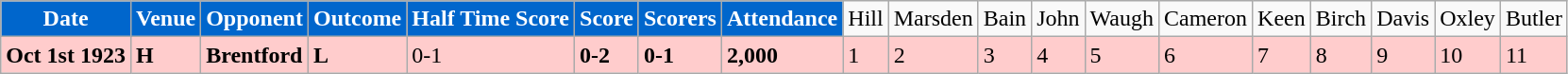<table class="wikitable">
<tr>
<td style="background:#0066CC; color:#FFFFFF; text-align:center;"><strong>Date</strong></td>
<td style="background:#0066CC; color:#FFFFFF; text-align:center;"><strong>Venue</strong></td>
<td style="background:#0066CC; color:#FFFFFF; text-align:center;"><strong>Opponent</strong></td>
<td style="background:#0066CC; color:#FFFFFF; text-align:center;"><strong>Outcome</strong></td>
<td style="background:#0066CC; color:#FFFFFF; text-align:center;"><strong>Half Time Score</strong></td>
<td style="background:#0066CC; color:#FFFFFF; text-align:center;"><strong>Score</strong></td>
<td style="background:#0066CC; color:#FFFFFF; text-align:center;"><strong>Scorers</strong></td>
<td style="background:#0066CC; color:#FFFFFF; text-align:center;"><strong>Attendance</strong></td>
<td>Hill</td>
<td>Marsden</td>
<td>Bain</td>
<td>John</td>
<td>Waugh</td>
<td>Cameron</td>
<td>Keen</td>
<td>Birch</td>
<td>Davis</td>
<td>Oxley</td>
<td>Butler</td>
</tr>
<tr bgcolor="#FFCCCC">
<td><strong>Oct 1st 1923</strong></td>
<td><strong>H</strong></td>
<td><strong>Brentford</strong></td>
<td><strong>L</strong></td>
<td>0-1</td>
<td><strong>0-2</strong></td>
<td><strong>0-1</strong></td>
<td><strong>2,000</strong></td>
<td>1</td>
<td>2</td>
<td>3</td>
<td>4</td>
<td>5</td>
<td>6</td>
<td>7</td>
<td>8</td>
<td>9</td>
<td>10</td>
<td>11</td>
</tr>
</table>
